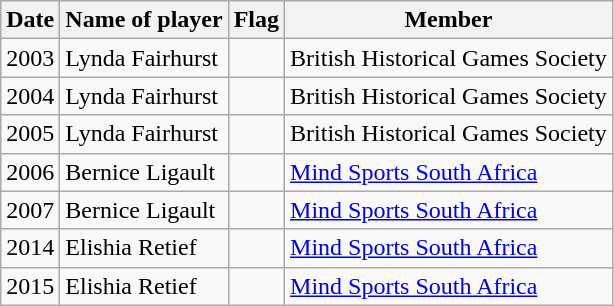<table class="wikitable">
<tr>
<th>Date</th>
<th>Name of player</th>
<th>Flag</th>
<th>Member</th>
</tr>
<tr>
<td>2003</td>
<td>Lynda Fairhurst</td>
<td></td>
<td>British Historical Games Society</td>
</tr>
<tr>
<td>2004</td>
<td>Lynda Fairhurst</td>
<td></td>
<td>British Historical Games Society</td>
</tr>
<tr>
<td>2005</td>
<td>Lynda Fairhurst</td>
<td></td>
<td>British Historical Games Society</td>
</tr>
<tr>
<td>2006</td>
<td>Bernice Ligault</td>
<td></td>
<td><a href='#'>Mind Sports South Africa</a></td>
</tr>
<tr>
<td>2007</td>
<td>Bernice Ligault</td>
<td></td>
<td><a href='#'>Mind Sports South Africa</a></td>
</tr>
<tr>
<td>2014</td>
<td>Elishia Retief</td>
<td></td>
<td><a href='#'>Mind Sports South Africa</a></td>
</tr>
<tr>
<td>2015</td>
<td>Elishia Retief</td>
<td></td>
<td><a href='#'>Mind Sports South Africa</a></td>
</tr>
</table>
